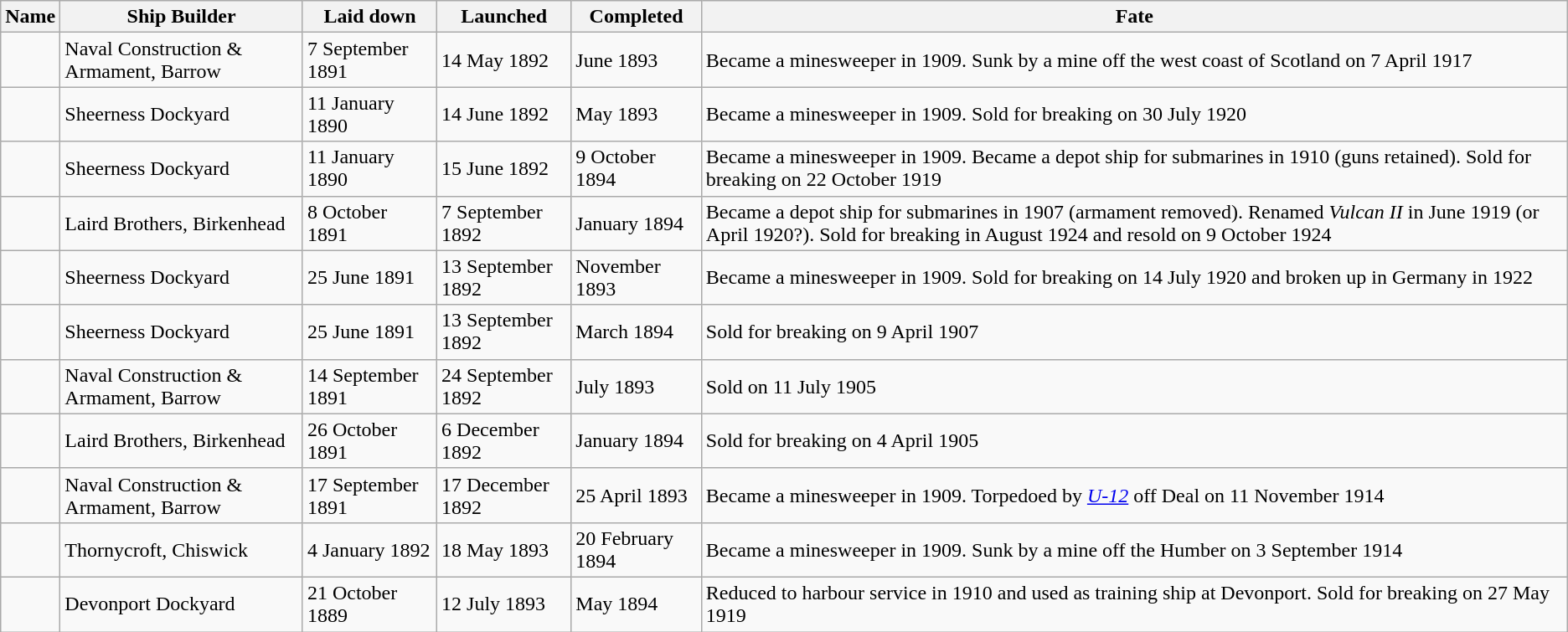<table class="wikitable" style="text-align:left">
<tr>
<th>Name</th>
<th>Ship Builder</th>
<th>Laid down</th>
<th>Launched</th>
<th>Completed</th>
<th>Fate</th>
</tr>
<tr>
<td></td>
<td>Naval Construction & Armament, Barrow</td>
<td>7 September 1891</td>
<td>14 May 1892</td>
<td>June 1893</td>
<td>Became a minesweeper in 1909. Sunk by a mine off the west coast of Scotland on 7 April 1917</td>
</tr>
<tr>
<td></td>
<td>Sheerness Dockyard</td>
<td>11 January 1890</td>
<td>14 June 1892</td>
<td>May 1893</td>
<td>Became a minesweeper in 1909. Sold for breaking on 30 July 1920</td>
</tr>
<tr>
<td></td>
<td>Sheerness Dockyard</td>
<td>11 January 1890</td>
<td>15 June 1892</td>
<td>9 October 1894</td>
<td>Became a minesweeper in 1909. Became a depot ship for submarines in 1910 (guns retained). Sold for breaking on 22 October 1919</td>
</tr>
<tr>
<td></td>
<td>Laird Brothers, Birkenhead</td>
<td>8 October 1891</td>
<td>7 September 1892</td>
<td>January 1894</td>
<td>Became a depot ship for submarines in 1907 (armament removed). Renamed <em>Vulcan II</em> in June 1919 (or April 1920?). Sold for breaking in August 1924 and resold on 9 October 1924</td>
</tr>
<tr>
<td></td>
<td>Sheerness Dockyard</td>
<td>25 June 1891</td>
<td>13 September 1892</td>
<td>November 1893</td>
<td>Became a minesweeper in 1909. Sold for breaking on 14 July 1920 and broken up in Germany in 1922</td>
</tr>
<tr>
<td></td>
<td>Sheerness Dockyard</td>
<td>25 June 1891</td>
<td>13 September 1892</td>
<td>March 1894</td>
<td>Sold for breaking on 9 April 1907</td>
</tr>
<tr>
<td></td>
<td>Naval Construction & Armament, Barrow</td>
<td>14 September 1891</td>
<td>24 September 1892</td>
<td>July 1893</td>
<td>Sold on 11 July 1905</td>
</tr>
<tr>
<td></td>
<td>Laird Brothers, Birkenhead</td>
<td>26 October 1891</td>
<td>6 December 1892</td>
<td>January 1894</td>
<td>Sold for breaking on 4 April 1905</td>
</tr>
<tr>
<td></td>
<td>Naval Construction & Armament, Barrow</td>
<td>17 September 1891</td>
<td>17 December 1892</td>
<td>25 April 1893</td>
<td>Became a minesweeper in 1909. Torpedoed by <a href='#'><em>U-12</em></a> off Deal on 11 November 1914</td>
</tr>
<tr>
<td></td>
<td>Thornycroft, Chiswick</td>
<td>4 January 1892</td>
<td>18 May 1893</td>
<td>20 February 1894</td>
<td>Became a minesweeper in 1909. Sunk by a mine off the Humber on 3 September 1914</td>
</tr>
<tr>
<td></td>
<td>Devonport Dockyard</td>
<td>21 October 1889</td>
<td>12 July 1893</td>
<td>May 1894</td>
<td>Reduced to harbour service in 1910 and used as training ship at Devonport. Sold for breaking on 27 May 1919</td>
</tr>
</table>
